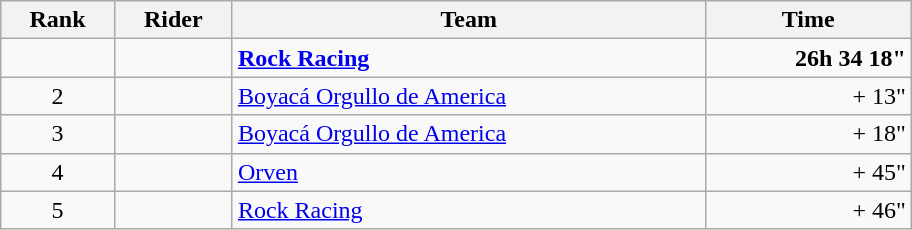<table class="wikitable" style="width:38em">
<tr>
<th>Rank</th>
<th>Rider</th>
<th>Team</th>
<th>Time</th>
</tr>
<tr>
<td align="center"><strong></strong></td>
<td><strong></strong></td>
<td><strong><a href='#'>Rock Racing</a></strong></td>
<td align=right><strong>26h 34 18"</strong></td>
</tr>
<tr>
<td align="center">2</td>
<td></td>
<td><a href='#'>Boyacá Orgullo de America</a></td>
<td align=right>+ 13"</td>
</tr>
<tr>
<td align="center">3</td>
<td></td>
<td><a href='#'>Boyacá Orgullo de America</a></td>
<td align=right>+ 18"</td>
</tr>
<tr>
<td align="center">4</td>
<td></td>
<td><a href='#'>Orven</a></td>
<td align=right>+ 45"</td>
</tr>
<tr>
<td align="center">5</td>
<td></td>
<td><a href='#'>Rock Racing</a></td>
<td align=right>+ 46"</td>
</tr>
</table>
